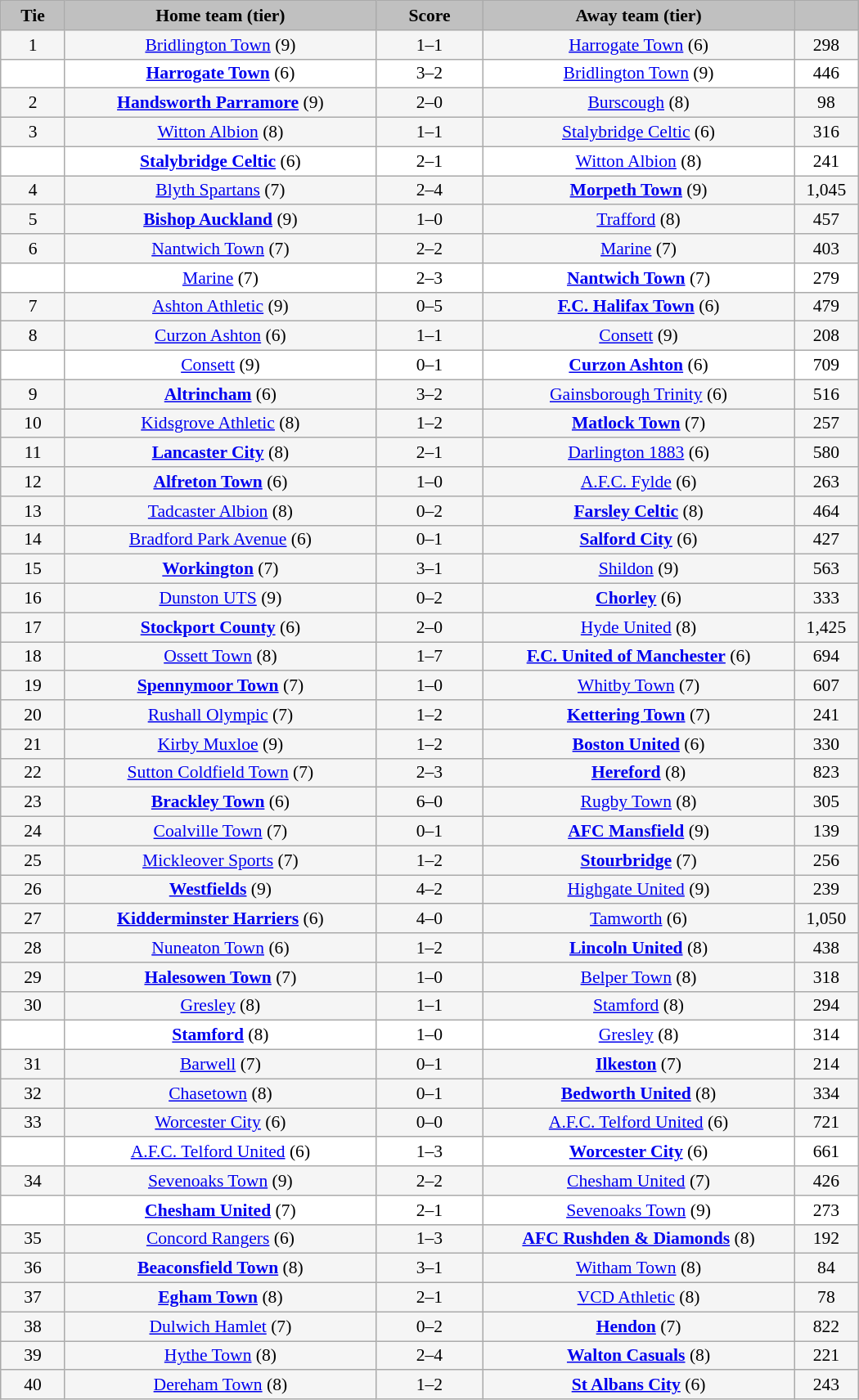<table class="wikitable" style="width: 700px; background:WhiteSmoke; text-align:center; font-size:90%">
<tr>
<td scope="col" style="width:  7.50%; background:silver;"><strong>Tie</strong></td>
<td scope="col" style="width: 36.25%; background:silver;"><strong>Home team (tier)</strong></td>
<td scope="col" style="width: 12.50%; background:silver;"><strong>Score</strong></td>
<td scope="col" style="width: 36.25%; background:silver;"><strong>Away team (tier)</strong></td>
<td scope="col" style="width:  7.50%; background:silver;"><strong></strong></td>
</tr>
<tr>
<td>1</td>
<td><a href='#'>Bridlington Town</a> (9)</td>
<td>1–1</td>
<td><a href='#'>Harrogate Town</a> (6)</td>
<td>298</td>
</tr>
<tr style="background:white;">
<td><em></em></td>
<td><strong><a href='#'>Harrogate Town</a></strong> (6)</td>
<td>3–2</td>
<td><a href='#'>Bridlington Town</a> (9)</td>
<td>446</td>
</tr>
<tr>
<td>2</td>
<td><strong><a href='#'>Handsworth Parramore</a></strong> (9)</td>
<td>2–0</td>
<td><a href='#'>Burscough</a> (8)</td>
<td>98</td>
</tr>
<tr>
<td>3</td>
<td><a href='#'>Witton Albion</a> (8)</td>
<td>1–1</td>
<td><a href='#'>Stalybridge Celtic</a> (6)</td>
<td>316</td>
</tr>
<tr style="background:white;">
<td><em></em></td>
<td><strong><a href='#'>Stalybridge Celtic</a></strong> (6)</td>
<td>2–1</td>
<td><a href='#'>Witton Albion</a> (8)</td>
<td>241</td>
</tr>
<tr>
<td>4</td>
<td><a href='#'>Blyth Spartans</a> (7)</td>
<td>2–4</td>
<td><strong><a href='#'>Morpeth Town</a></strong> (9)</td>
<td>1,045</td>
</tr>
<tr>
<td>5</td>
<td><strong><a href='#'>Bishop Auckland</a></strong> (9)</td>
<td>1–0</td>
<td><a href='#'>Trafford</a> (8)</td>
<td>457</td>
</tr>
<tr>
<td>6</td>
<td><a href='#'>Nantwich Town</a> (7)</td>
<td>2–2</td>
<td><a href='#'>Marine</a> (7)</td>
<td>403</td>
</tr>
<tr style="background:white;">
<td><em></em></td>
<td><a href='#'>Marine</a> (7)</td>
<td>2–3</td>
<td><strong><a href='#'>Nantwich Town</a></strong> (7)</td>
<td>279</td>
</tr>
<tr>
<td>7</td>
<td><a href='#'>Ashton Athletic</a> (9)</td>
<td>0–5</td>
<td><strong><a href='#'>F.C. Halifax Town</a></strong> (6)</td>
<td>479</td>
</tr>
<tr>
<td>8</td>
<td><a href='#'>Curzon Ashton</a> (6)</td>
<td>1–1</td>
<td><a href='#'>Consett</a> (9)</td>
<td>208</td>
</tr>
<tr style="background:white;">
<td><em></em></td>
<td><a href='#'>Consett</a> (9)</td>
<td>0–1</td>
<td><strong><a href='#'>Curzon Ashton</a></strong> (6)</td>
<td>709</td>
</tr>
<tr>
<td>9</td>
<td><strong><a href='#'>Altrincham</a></strong> (6)</td>
<td>3–2</td>
<td><a href='#'>Gainsborough Trinity</a> (6)</td>
<td>516</td>
</tr>
<tr>
<td>10</td>
<td><a href='#'>Kidsgrove Athletic</a> (8)</td>
<td>1–2</td>
<td><strong><a href='#'>Matlock Town</a></strong> (7)</td>
<td>257</td>
</tr>
<tr>
<td>11</td>
<td><strong><a href='#'>Lancaster City</a></strong> (8)</td>
<td>2–1</td>
<td><a href='#'>Darlington 1883</a> (6)</td>
<td>580</td>
</tr>
<tr>
<td>12</td>
<td><strong><a href='#'>Alfreton Town</a></strong> (6)</td>
<td>1–0</td>
<td><a href='#'>A.F.C. Fylde</a> (6)</td>
<td>263</td>
</tr>
<tr>
<td>13</td>
<td><a href='#'>Tadcaster Albion</a> (8)</td>
<td>0–2</td>
<td><strong><a href='#'>Farsley Celtic</a></strong> (8)</td>
<td>464</td>
</tr>
<tr>
<td>14</td>
<td><a href='#'>Bradford Park Avenue</a> (6)</td>
<td>0–1</td>
<td><strong><a href='#'>Salford City</a></strong> (6)</td>
<td>427</td>
</tr>
<tr>
<td>15</td>
<td><strong><a href='#'>Workington</a></strong> (7)</td>
<td>3–1</td>
<td><a href='#'>Shildon</a> (9)</td>
<td>563</td>
</tr>
<tr>
<td>16</td>
<td><a href='#'>Dunston UTS</a> (9)</td>
<td>0–2</td>
<td><strong><a href='#'>Chorley</a></strong> (6)</td>
<td>333</td>
</tr>
<tr>
<td>17</td>
<td><strong><a href='#'>Stockport County</a></strong> (6)</td>
<td>2–0</td>
<td><a href='#'>Hyde United</a> (8)</td>
<td>1,425</td>
</tr>
<tr>
<td>18</td>
<td><a href='#'>Ossett Town</a> (8)</td>
<td>1–7</td>
<td><strong><a href='#'>F.C. United of Manchester</a></strong> (6)</td>
<td>694</td>
</tr>
<tr>
<td>19</td>
<td><strong><a href='#'>Spennymoor Town</a></strong> (7)</td>
<td>1–0</td>
<td><a href='#'>Whitby Town</a> (7)</td>
<td>607</td>
</tr>
<tr>
<td>20</td>
<td><a href='#'>Rushall Olympic</a> (7)</td>
<td>1–2</td>
<td><strong><a href='#'>Kettering Town</a></strong> (7)</td>
<td>241</td>
</tr>
<tr>
<td>21</td>
<td><a href='#'>Kirby Muxloe</a> (9)</td>
<td>1–2</td>
<td><strong><a href='#'>Boston United</a></strong> (6)</td>
<td>330</td>
</tr>
<tr>
<td>22</td>
<td><a href='#'>Sutton Coldfield Town</a> (7)</td>
<td>2–3</td>
<td><strong><a href='#'>Hereford</a></strong> (8)</td>
<td>823</td>
</tr>
<tr>
<td>23</td>
<td><strong><a href='#'>Brackley Town</a></strong> (6)</td>
<td>6–0</td>
<td><a href='#'>Rugby Town</a> (8)</td>
<td>305</td>
</tr>
<tr>
<td>24</td>
<td><a href='#'>Coalville Town</a> (7)</td>
<td>0–1</td>
<td><strong><a href='#'>AFC Mansfield</a></strong> (9)</td>
<td>139</td>
</tr>
<tr>
<td>25</td>
<td><a href='#'>Mickleover Sports</a> (7)</td>
<td>1–2</td>
<td><strong><a href='#'>Stourbridge</a></strong> (7)</td>
<td>256</td>
</tr>
<tr>
<td>26</td>
<td><strong><a href='#'>Westfields</a></strong> (9)</td>
<td>4–2</td>
<td><a href='#'>Highgate United</a> (9)</td>
<td>239</td>
</tr>
<tr>
<td>27</td>
<td><strong><a href='#'>Kidderminster Harriers</a></strong> (6)</td>
<td>4–0</td>
<td><a href='#'>Tamworth</a> (6)</td>
<td>1,050</td>
</tr>
<tr>
<td>28</td>
<td><a href='#'>Nuneaton Town</a> (6)</td>
<td>1–2</td>
<td><strong><a href='#'>Lincoln United</a></strong> (8)</td>
<td>438</td>
</tr>
<tr>
<td>29</td>
<td><strong><a href='#'>Halesowen Town</a></strong> (7)</td>
<td>1–0</td>
<td><a href='#'>Belper Town</a> (8)</td>
<td>318</td>
</tr>
<tr>
<td>30</td>
<td><a href='#'>Gresley</a> (8)</td>
<td>1–1</td>
<td><a href='#'>Stamford</a> (8)</td>
<td>294</td>
</tr>
<tr style="background:white;">
<td><em></em></td>
<td><strong><a href='#'>Stamford</a></strong> (8)</td>
<td>1–0</td>
<td><a href='#'>Gresley</a> (8)</td>
<td>314</td>
</tr>
<tr>
<td>31</td>
<td><a href='#'>Barwell</a> (7)</td>
<td>0–1</td>
<td><strong><a href='#'>Ilkeston</a></strong> (7)</td>
<td>214</td>
</tr>
<tr>
<td>32</td>
<td><a href='#'>Chasetown</a> (8)</td>
<td>0–1</td>
<td><strong><a href='#'>Bedworth United</a></strong> (8)</td>
<td>334</td>
</tr>
<tr>
<td>33</td>
<td><a href='#'>Worcester City</a> (6)</td>
<td>0–0</td>
<td><a href='#'>A.F.C. Telford United</a> (6)</td>
<td>721</td>
</tr>
<tr style="background:white;">
<td><em></em></td>
<td><a href='#'>A.F.C. Telford United</a> (6)</td>
<td>1–3</td>
<td><strong><a href='#'>Worcester City</a></strong> (6)</td>
<td>661</td>
</tr>
<tr>
<td>34</td>
<td><a href='#'>Sevenoaks Town</a> (9)</td>
<td>2–2</td>
<td><a href='#'>Chesham United</a> (7)</td>
<td>426</td>
</tr>
<tr style="background:white;">
<td><em></em></td>
<td><strong><a href='#'>Chesham United</a></strong> (7)</td>
<td>2–1</td>
<td><a href='#'>Sevenoaks Town</a> (9)</td>
<td>273</td>
</tr>
<tr>
<td>35</td>
<td><a href='#'>Concord Rangers</a> (6)</td>
<td>1–3</td>
<td><strong><a href='#'>AFC Rushden & Diamonds</a></strong> (8)</td>
<td>192</td>
</tr>
<tr>
<td>36</td>
<td><strong><a href='#'>Beaconsfield Town</a></strong> (8)</td>
<td>3–1</td>
<td><a href='#'>Witham Town</a> (8)</td>
<td>84</td>
</tr>
<tr>
<td>37</td>
<td><strong><a href='#'>Egham Town</a></strong> (8)</td>
<td>2–1</td>
<td><a href='#'>VCD Athletic</a> (8)</td>
<td>78</td>
</tr>
<tr>
<td>38</td>
<td><a href='#'>Dulwich Hamlet</a> (7)</td>
<td>0–2</td>
<td><strong><a href='#'>Hendon</a></strong> (7)</td>
<td>822</td>
</tr>
<tr>
<td>39</td>
<td><a href='#'>Hythe Town</a> (8)</td>
<td>2–4</td>
<td><strong><a href='#'>Walton Casuals</a></strong> (8)</td>
<td>221</td>
</tr>
<tr>
<td>40</td>
<td><a href='#'>Dereham Town</a> (8)</td>
<td>1–2</td>
<td><strong><a href='#'>St Albans City</a></strong> (6)</td>
<td>243</td>
</tr>
</table>
